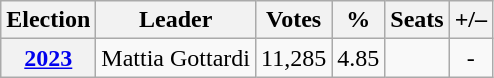<table class="wikitable" style="text-align:center">
<tr>
<th>Election</th>
<th>Leader</th>
<th>Votes</th>
<th>%</th>
<th>Seats</th>
<th>+/–</th>
</tr>
<tr>
<th><a href='#'>2023</a></th>
<td>Mattia Gottardi</td>
<td>11,285</td>
<td>4.85</td>
<td></td>
<td>-</td>
</tr>
</table>
